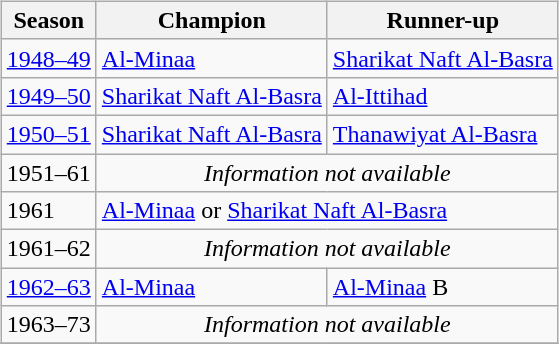<table>
<tr>
<td valign="top"><br><table class="wikitable">
<tr>
<th>Season</th>
<th>Champion</th>
<th>Runner-up</th>
</tr>
<tr>
<td><a href='#'>1948–49</a></td>
<td><a href='#'>Al-Minaa</a></td>
<td><a href='#'>Sharikat Naft Al-Basra</a></td>
</tr>
<tr>
<td><a href='#'>1949–50</a></td>
<td><a href='#'>Sharikat Naft Al-Basra</a></td>
<td><a href='#'>Al-Ittihad</a></td>
</tr>
<tr>
<td><a href='#'>1950–51</a></td>
<td><a href='#'>Sharikat Naft Al-Basra</a></td>
<td><a href='#'>Thanawiyat Al-Basra</a></td>
</tr>
<tr>
<td style="text-align:center;">1951–61</td>
<td colspan=2 style="text-align:center;"><em>Information not available</em></td>
</tr>
<tr>
<td>1961</td>
<td colspan=2><a href='#'>Al-Minaa</a> or <a href='#'>Sharikat Naft Al-Basra</a></td>
</tr>
<tr>
<td style="text-align:center;">1961–62</td>
<td colspan=2 style="text-align:center;"><em>Information not available</em></td>
</tr>
<tr>
<td><a href='#'>1962–63</a></td>
<td><a href='#'>Al-Minaa</a></td>
<td><a href='#'>Al-Minaa</a> B</td>
</tr>
<tr>
<td style="text-align:center;">1963–73</td>
<td colspan=2 style="text-align:center;"><em>Information not available</em></td>
</tr>
<tr>
</tr>
</table>
</td>
</tr>
</table>
